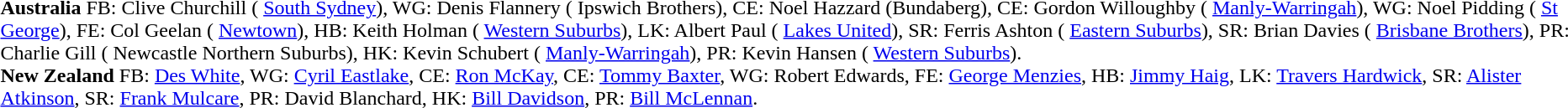<table width="100%" class="mw-collapsible mw-collapsed">
<tr>
<td valign="top" width="50%"><br><strong>Australia</strong> FB: Clive Churchill ( <a href='#'>South Sydney</a>), WG: Denis Flannery ( Ipswich Brothers), CE: Noel Hazzard (Bundaberg), CE: Gordon Willoughby ( <a href='#'>Manly-Warringah</a>), WG: Noel Pidding ( <a href='#'>St George</a>), FE: Col Geelan ( <a href='#'>Newtown</a>), HB: Keith Holman ( <a href='#'>Western Suburbs</a>), LK: Albert Paul ( <a href='#'>Lakes United</a>), SR: Ferris Ashton ( <a href='#'>Eastern Suburbs</a>), SR: Brian Davies ( <a href='#'>Brisbane Brothers</a>), PR: Charlie Gill ( Newcastle Northern Suburbs), HK: Kevin Schubert ( <a href='#'>Manly-Warringah</a>), PR: Kevin Hansen ( <a href='#'>Western Suburbs</a>).<br> 
<strong>New Zealand</strong> FB: <a href='#'>Des White</a>, WG: <a href='#'>Cyril Eastlake</a>, CE: <a href='#'>Ron McKay</a>, CE: <a href='#'>Tommy Baxter</a>, WG: Robert Edwards, FE: <a href='#'>George Menzies</a>, HB: <a href='#'>Jimmy Haig</a>, LK: <a href='#'>Travers Hardwick</a>, SR: <a href='#'>Alister Atkinson</a>, SR: <a href='#'>Frank Mulcare</a>, PR: David Blanchard, HK: <a href='#'>Bill Davidson</a>, PR: <a href='#'>Bill McLennan</a>.</td>
</tr>
</table>
